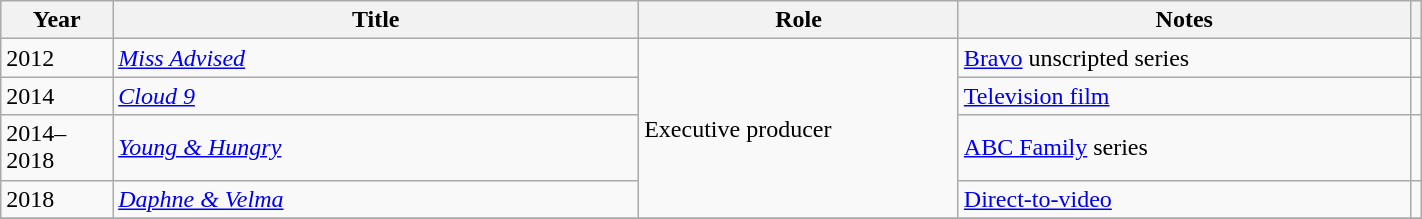<table class="wikitable sortable" width=75%>
<tr>
<th scope="col" style="width: 5em;">Year</th>
<th scope="col" style="width: 30em;">Title</th>
<th scope="col" style="width: 17em;">Role</th>
<th scope="col" style="width: 25em;" class="unsortable">Notes</th>
<th scope="col" class="unsortable"></th>
</tr>
<tr>
<td>2012</td>
<td><em><a href='#'>Miss Advised</a></em></td>
<td rowspan="4">Executive producer</td>
<td><a href='#'>Bravo</a> unscripted series</td>
<td></td>
</tr>
<tr>
<td>2014</td>
<td><em><a href='#'>Cloud 9</a></em></td>
<td><a href='#'>Television film</a></td>
<td></td>
</tr>
<tr>
<td>2014–2018</td>
<td><em><a href='#'>Young & Hungry</a></em></td>
<td><a href='#'>ABC Family</a> series</td>
<td></td>
</tr>
<tr>
<td>2018</td>
<td><em><a href='#'>Daphne & Velma</a></em></td>
<td><a href='#'>Direct-to-video</a></td>
<td></td>
</tr>
<tr>
</tr>
</table>
